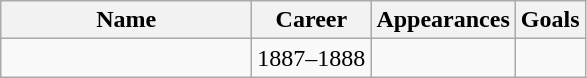<table class="wikitable sortable" style="text-align: center;">
<tr>
<th style="width:10em">Name</th>
<th>Career</th>
<th>Appearances</th>
<th>Goals</th>
</tr>
<tr>
<td align="left"></td>
<td>1887–1888</td>
<td></td>
<td></td>
</tr>
</table>
